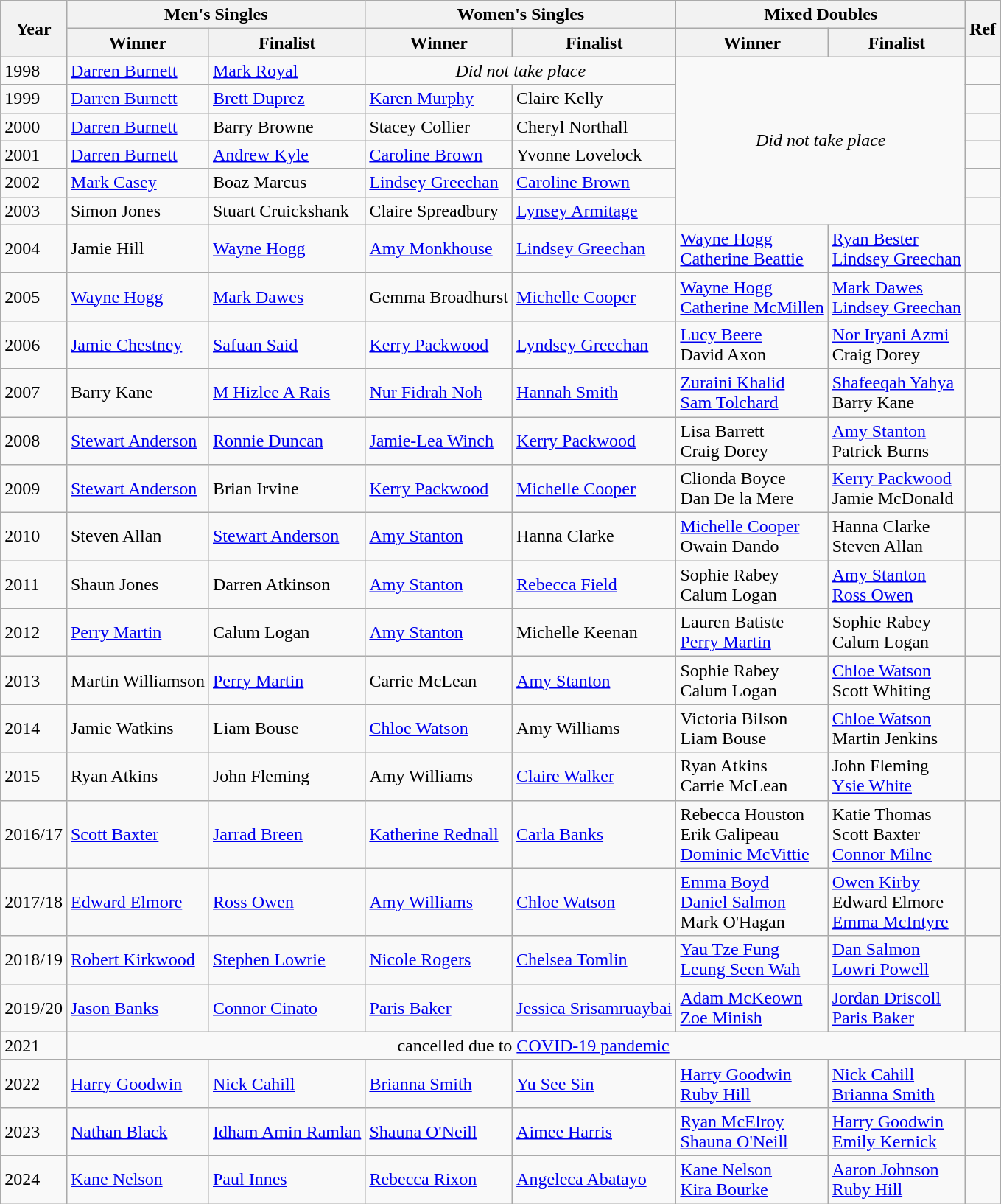<table class="wikitable">
<tr>
<th rowspan="2">Year</th>
<th colspan="2">Men's Singles</th>
<th colspan="2">Women's Singles</th>
<th colspan="2">Mixed Doubles</th>
<th rowspan="2">Ref</th>
</tr>
<tr>
<th>Winner</th>
<th>Finalist</th>
<th>Winner</th>
<th>Finalist</th>
<th>Winner</th>
<th>Finalist</th>
</tr>
<tr>
<td>1998</td>
<td> <a href='#'>Darren Burnett</a></td>
<td> <a href='#'>Mark Royal</a></td>
<td colspan="2" style="text-align:center"><em>Did not take place</em></td>
<td colspan="2" rowspan="6" style="text-align:center"><em>Did not take place</em></td>
<td></td>
</tr>
<tr>
<td>1999</td>
<td> <a href='#'>Darren Burnett</a></td>
<td> <a href='#'>Brett Duprez</a></td>
<td> <a href='#'>Karen Murphy</a></td>
<td> Claire Kelly</td>
<td></td>
</tr>
<tr>
<td>2000</td>
<td> <a href='#'>Darren Burnett</a></td>
<td> Barry Browne</td>
<td> Stacey Collier</td>
<td> Cheryl Northall</td>
<td></td>
</tr>
<tr>
<td>2001</td>
<td> <a href='#'>Darren Burnett</a></td>
<td> <a href='#'>Andrew Kyle</a></td>
<td> <a href='#'>Caroline Brown</a></td>
<td> Yvonne Lovelock</td>
<td></td>
</tr>
<tr>
<td>2002</td>
<td> <a href='#'>Mark Casey</a></td>
<td> Boaz Marcus</td>
<td> <a href='#'>Lindsey Greechan</a></td>
<td> <a href='#'>Caroline Brown</a></td>
<td></td>
</tr>
<tr>
<td>2003</td>
<td> Simon Jones</td>
<td> Stuart Cruickshank</td>
<td> Claire Spreadbury</td>
<td> <a href='#'>Lynsey Armitage</a></td>
<td></td>
</tr>
<tr>
<td>2004</td>
<td> Jamie Hill</td>
<td> <a href='#'>Wayne Hogg</a></td>
<td> <a href='#'>Amy Monkhouse</a></td>
<td> <a href='#'>Lindsey Greechan</a></td>
<td> <a href='#'>Wayne Hogg</a><br> <a href='#'>Catherine Beattie</a></td>
<td> <a href='#'>Ryan Bester</a><br> <a href='#'>Lindsey Greechan</a></td>
<td></td>
</tr>
<tr>
<td>2005</td>
<td> <a href='#'>Wayne Hogg</a></td>
<td> <a href='#'>Mark Dawes</a></td>
<td> Gemma Broadhurst</td>
<td> <a href='#'>Michelle Cooper</a></td>
<td> <a href='#'>Wayne Hogg</a><br> <a href='#'>Catherine McMillen</a></td>
<td> <a href='#'>Mark Dawes</a><br> <a href='#'>Lindsey Greechan</a></td>
<td></td>
</tr>
<tr>
<td>2006</td>
<td> <a href='#'>Jamie Chestney</a></td>
<td> <a href='#'>Safuan Said</a></td>
<td> <a href='#'>Kerry Packwood</a></td>
<td> <a href='#'>Lyndsey Greechan</a></td>
<td> <a href='#'>Lucy Beere</a><br> David Axon</td>
<td> <a href='#'>Nor Iryani Azmi</a><br> Craig Dorey</td>
<td></td>
</tr>
<tr>
<td>2007</td>
<td> Barry Kane</td>
<td> <a href='#'>M Hizlee A Rais</a></td>
<td> <a href='#'>Nur Fidrah Noh</a></td>
<td> <a href='#'>Hannah Smith</a></td>
<td> <a href='#'>Zuraini Khalid</a><br> <a href='#'>Sam Tolchard</a></td>
<td> <a href='#'>Shafeeqah Yahya</a><br> Barry Kane</td>
<td></td>
</tr>
<tr>
<td>2008</td>
<td> <a href='#'>Stewart Anderson</a></td>
<td> <a href='#'>Ronnie Duncan</a></td>
<td> <a href='#'>Jamie-Lea Winch</a></td>
<td> <a href='#'>Kerry Packwood</a></td>
<td> Lisa Barrett<br> Craig Dorey</td>
<td> <a href='#'>Amy Stanton</a><br> Patrick Burns</td>
<td></td>
</tr>
<tr>
<td>2009</td>
<td> <a href='#'>Stewart Anderson</a></td>
<td> Brian Irvine</td>
<td> <a href='#'>Kerry Packwood</a></td>
<td> <a href='#'>Michelle Cooper</a></td>
<td> Clionda Boyce<br> Dan De la Mere</td>
<td> <a href='#'>Kerry Packwood</a><br> Jamie McDonald</td>
<td></td>
</tr>
<tr>
<td>2010</td>
<td> Steven Allan</td>
<td> <a href='#'>Stewart Anderson</a></td>
<td> <a href='#'>Amy Stanton</a></td>
<td> Hanna Clarke</td>
<td> <a href='#'>Michelle Cooper</a><br> Owain Dando</td>
<td> Hanna Clarke<br> Steven Allan</td>
<td></td>
</tr>
<tr>
<td>2011</td>
<td> Shaun Jones</td>
<td> Darren Atkinson</td>
<td> <a href='#'>Amy Stanton</a></td>
<td> <a href='#'>Rebecca Field</a></td>
<td> Sophie Rabey<br> Calum Logan</td>
<td> <a href='#'>Amy Stanton</a><br> <a href='#'>Ross Owen</a></td>
<td><br></td>
</tr>
<tr>
<td>2012</td>
<td> <a href='#'>Perry Martin</a></td>
<td> Calum Logan</td>
<td> <a href='#'>Amy Stanton</a></td>
<td> Michelle Keenan</td>
<td> Lauren Batiste<br> <a href='#'>Perry Martin</a></td>
<td> Sophie Rabey<br> Calum Logan</td>
<td></td>
</tr>
<tr>
<td>2013</td>
<td> Martin Williamson</td>
<td> <a href='#'>Perry Martin</a></td>
<td> Carrie McLean</td>
<td> <a href='#'>Amy Stanton</a></td>
<td> Sophie Rabey<br> Calum Logan</td>
<td> <a href='#'>Chloe Watson</a><br> Scott Whiting</td>
<td></td>
</tr>
<tr>
<td>2014</td>
<td> Jamie Watkins</td>
<td> Liam Bouse</td>
<td> <a href='#'>Chloe Watson</a></td>
<td> Amy Williams</td>
<td> Victoria Bilson<br> Liam Bouse</td>
<td> <a href='#'>Chloe Watson</a><br> Martin Jenkins</td>
<td><br></td>
</tr>
<tr>
<td>2015</td>
<td> Ryan Atkins</td>
<td> John Fleming</td>
<td> Amy Williams</td>
<td> <a href='#'>Claire Walker</a></td>
<td> Ryan Atkins<br> Carrie McLean</td>
<td> John Fleming<br> <a href='#'>Ysie White</a></td>
<td></td>
</tr>
<tr>
<td>2016/17</td>
<td> <a href='#'>Scott Baxter</a></td>
<td> <a href='#'>Jarrad Breen</a></td>
<td> <a href='#'>Katherine Rednall</a></td>
<td> <a href='#'>Carla Banks</a></td>
<td> Rebecca Houston<br> Erik Galipeau <br> <a href='#'>Dominic McVittie</a></td>
<td> Katie Thomas<br>  Scott Baxter <br>  <a href='#'>Connor Milne</a></td>
<td></td>
</tr>
<tr>
<td>2017/18</td>
<td> <a href='#'>Edward Elmore</a></td>
<td> <a href='#'>Ross Owen</a></td>
<td> <a href='#'>Amy Williams</a></td>
<td> <a href='#'>Chloe Watson</a></td>
<td> <a href='#'>Emma Boyd</a><br> <a href='#'>Daniel Salmon</a><br>  Mark O'Hagan</td>
<td> <a href='#'>Owen Kirby</a><br> Edward Elmore <br>  <a href='#'>Emma McIntyre</a></td>
<td></td>
</tr>
<tr>
<td>2018/19</td>
<td> <a href='#'>Robert Kirkwood</a></td>
<td> <a href='#'>Stephen Lowrie</a></td>
<td> <a href='#'>Nicole Rogers</a></td>
<td> <a href='#'>Chelsea Tomlin</a></td>
<td> <a href='#'>Yau Tze Fung</a> <br>  <a href='#'>Leung Seen Wah</a></td>
<td> <a href='#'>Dan Salmon</a> <br>  <a href='#'>Lowri Powell</a></td>
<td></td>
</tr>
<tr>
<td>2019/20</td>
<td> <a href='#'>Jason Banks</a></td>
<td> <a href='#'>Connor Cinato</a></td>
<td> <a href='#'>Paris Baker</a></td>
<td> <a href='#'>Jessica Srisamruaybai</a></td>
<td> <a href='#'>Adam McKeown</a> <br>  <a href='#'>Zoe Minish</a></td>
<td> <a href='#'>Jordan Driscoll</a> <br>  <a href='#'>Paris Baker</a></td>
<td></td>
</tr>
<tr>
<td>2021</td>
<td align=center colspan=7>cancelled due to  <a href='#'>COVID-19 pandemic</a></td>
</tr>
<tr>
<td>2022</td>
<td> <a href='#'>Harry Goodwin</a></td>
<td> <a href='#'>Nick Cahill</a></td>
<td> <a href='#'>Brianna Smith</a></td>
<td> <a href='#'>Yu See Sin</a></td>
<td> <a href='#'>Harry Goodwin</a> <br>  <a href='#'>Ruby Hill</a></td>
<td> <a href='#'>Nick Cahill</a> <br>  <a href='#'>Brianna Smith</a></td>
<td></td>
</tr>
<tr>
<td>2023</td>
<td> <a href='#'>Nathan Black</a></td>
<td> <a href='#'>Idham Amin Ramlan</a></td>
<td> <a href='#'>Shauna O'Neill</a></td>
<td> <a href='#'>Aimee Harris</a></td>
<td> <a href='#'>Ryan McElroy</a> <br> <a href='#'>Shauna O'Neill</a></td>
<td> <a href='#'>Harry Goodwin</a> <br><a href='#'>Emily Kernick</a></td>
<td></td>
</tr>
<tr>
<td>2024</td>
<td> <a href='#'>Kane Nelson</a></td>
<td> <a href='#'>Paul Innes</a></td>
<td> <a href='#'>Rebecca Rixon</a></td>
<td> <a href='#'>Angeleca Abatayo</a></td>
<td> <a href='#'>Kane Nelson</a> <br><a href='#'>Kira Bourke</a></td>
<td> <a href='#'>Aaron Johnson</a> <br> <a href='#'>Ruby Hill</a></td>
<td></td>
</tr>
</table>
